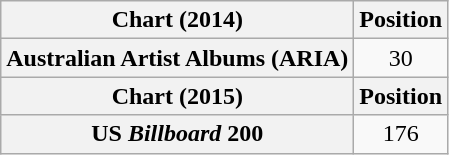<table class="wikitable plainrowheaders" style="text-align:center;">
<tr>
<th scope="col">Chart (2014)</th>
<th scope="col">Position</th>
</tr>
<tr>
<th scope="row">Australian Artist Albums (ARIA)</th>
<td>30</td>
</tr>
<tr>
<th scope="col">Chart (2015)</th>
<th scope="col">Position</th>
</tr>
<tr>
<th scope="row">US <em>Billboard</em> 200</th>
<td>176</td>
</tr>
</table>
